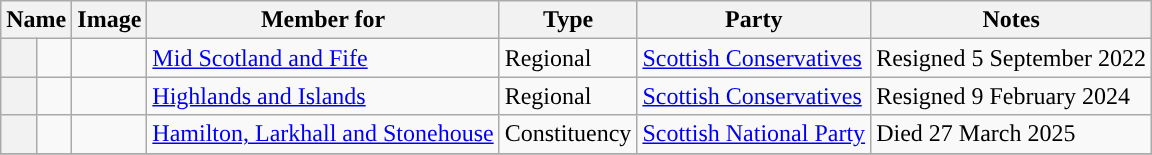<table class="sortable wikitable">
<tr valign=bottom>
<th colspan="2">Name</th>
<th>Image</th>
<th>Member for</th>
<th>Type</th>
<th>Party</th>
<th>Notes</th>
</tr>
<tr>
<th style="background-color:  "></th>
<td></td>
<td></td>
<td><a href='#'>Mid Scotland and Fife</a></td>
<td>Regional</td>
<td><a href='#'>Scottish Conservatives</a></td>
<td>Resigned 5 September 2022</td>
</tr>
<tr>
<th style="background-color:  "></th>
<td></td>
<td></td>
<td><a href='#'>Highlands and Islands</a></td>
<td>Regional</td>
<td><a href='#'>Scottish Conservatives</a></td>
<td>Resigned 9 February 2024</td>
</tr>
<tr>
<th style="background-color:  "></th>
<td></td>
<td></td>
<td><a href='#'>Hamilton, Larkhall and Stonehouse</a></td>
<td>Constituency</td>
<td><a href='#'>Scottish National Party</a></td>
<td>Died 27 March 2025</td>
</tr>
<tr>
</tr>
</table>
